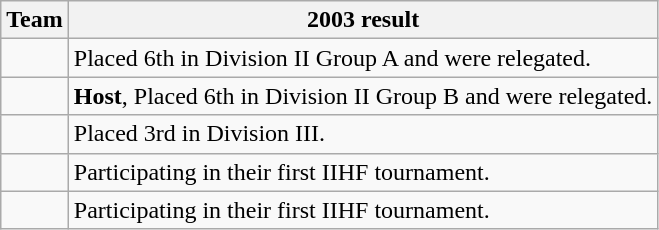<table class="wikitable">
<tr>
<th>Team</th>
<th>2003 result</th>
</tr>
<tr>
<td></td>
<td>Placed 6th in Division II Group A and were relegated.</td>
</tr>
<tr>
<td></td>
<td><strong>Host</strong>, Placed 6th in Division II Group B and were relegated.</td>
</tr>
<tr>
<td></td>
<td>Placed 3rd in Division III.</td>
</tr>
<tr>
<td></td>
<td>Participating in their first IIHF tournament.</td>
</tr>
<tr>
<td></td>
<td>Participating in their first IIHF tournament.</td>
</tr>
</table>
